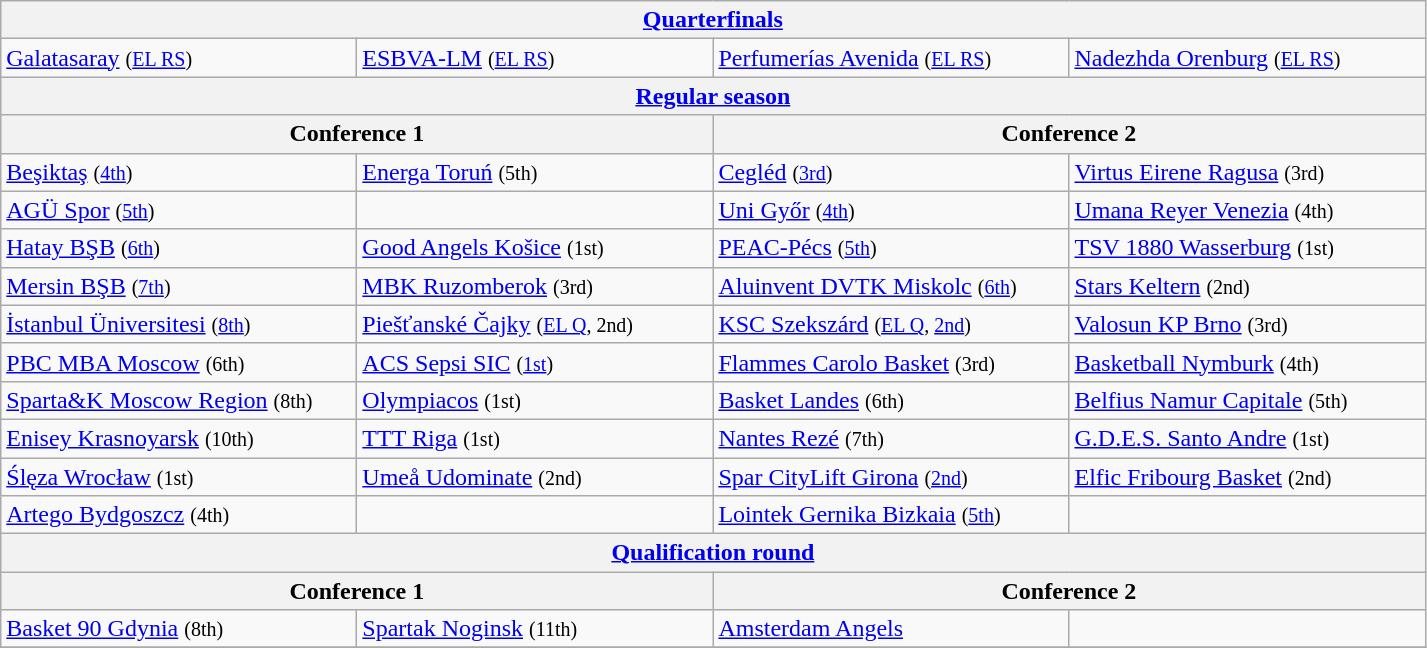<table class="wikitable">
<tr>
<th colspan=4><a href='#'>Quarterfinals</a></th>
</tr>
<tr>
<td width=230> <a href='#'>Galatasaray</a> <small>(<a href='#'>EL RS</a>)</small></td>
<td width=230> <a href='#'>ESBVA-LM</a> <small>(<a href='#'>EL RS</a>)</small></td>
<td width=230> <a href='#'>Perfumerías Avenida</a> <small>(<a href='#'>EL RS</a>)</small></td>
<td width=230> <a href='#'>Nadezhda Orenburg</a> <small>(<a href='#'>EL RS</a>)</small></td>
</tr>
<tr>
<th colspan=4><a href='#'>Regular season</a></th>
</tr>
<tr>
<th colspan=2>Conference 1</th>
<th colspan=2>Conference 2</th>
</tr>
<tr>
<td width=230> <a href='#'>Beşiktaş</a> <small>(<a href='#'>4th</a>)</small></td>
<td width=230> <a href='#'>Energa Toruń</a> <small>(5th)</small></td>
<td width=230> <a href='#'>Cegléd</a> <small>(<a href='#'>3rd</a>)</small></td>
<td width=230> <a href='#'>Virtus Eirene Ragusa</a> <small>(3rd)</small></td>
</tr>
<tr>
<td> <a href='#'>AGÜ Spor</a> <small>(<a href='#'>5th</a>)</small></td>
<td></td>
<td> <a href='#'>Uni Győr</a> <small>(<a href='#'>4th</a>)</small></td>
<td> <a href='#'>Umana Reyer Venezia</a> <small>(4th)</small></td>
</tr>
<tr>
<td> <a href='#'>Hatay BŞB</a> <small>(<a href='#'>6th</a>)</small></td>
<td> <a href='#'>Good Angels Košice</a> <small>(1st)</small></td>
<td> <a href='#'>PEAC-Pécs</a> <small>(<a href='#'>5th</a>)</small></td>
<td> <a href='#'>TSV 1880 Wasserburg</a> <small>(1st)</small></td>
</tr>
<tr>
<td> <a href='#'>Mersin BŞB</a> <small>(<a href='#'>7th</a>)</small></td>
<td> <a href='#'>MBK Ruzomberok</a> <small>(3rd)</small></td>
<td> <a href='#'>Aluinvent DVTK Miskolc</a> <small>(<a href='#'>6th</a>)</small></td>
<td> <a href='#'>Stars Keltern</a> <small>(2nd)</small></td>
</tr>
<tr>
<td> <a href='#'>İstanbul Üniversitesi</a> <small>(<a href='#'>8th</a>)</small></td>
<td> <a href='#'>Piešťanské Čajky</a> <small>(<a href='#'>EL Q</a>, 2nd)</small></td>
<td> <a href='#'>KSC Szekszárd</a> <small>(<a href='#'>EL Q</a>, <a href='#'>2nd</a>)</small></td>
<td> <a href='#'>Valosun KP Brno</a> <small>(3rd)</small></td>
</tr>
<tr>
<td> <a href='#'>PBC MBA Moscow</a> <small>(6th)</small></td>
<td> <a href='#'>ACS Sepsi SIC</a> <small>(<a href='#'>1st</a>)</small></td>
<td> <a href='#'>Flammes Carolo Basket</a> <small>(3rd)</small></td>
<td> <a href='#'>Basketball Nymburk</a> <small>(4th)</small></td>
</tr>
<tr>
<td> <a href='#'>Sparta&K Moscow Region</a> <small>(8th)</small></td>
<td> <a href='#'>Olympiacos</a> <small>(1st)</small></td>
<td> <a href='#'>Basket Landes</a> <small>(6th)</small></td>
<td> <a href='#'>Belfius Namur Capitale</a> <small>(5th)</small></td>
</tr>
<tr>
<td> <a href='#'>Enisey Krasnoyarsk</a> <small>(10th)</small></td>
<td> <a href='#'>TTT Riga</a> <small>(1st)</small></td>
<td> <a href='#'>Nantes Rezé</a> <small>(7th)</small></td>
<td> <a href='#'>G.D.E.S. Santo Andre</a> <small>(1st)</small></td>
</tr>
<tr>
<td> <a href='#'>Ślęza Wrocław</a> <small>(1st)</small></td>
<td> <a href='#'>Umeå Udominate</a> <small>(2nd)</small></td>
<td> <a href='#'>Spar CityLift Girona</a> <small>(<a href='#'>2nd</a>)</small></td>
<td> <a href='#'>Elfic Fribourg Basket</a> <small>(2nd)</small></td>
</tr>
<tr>
<td> <a href='#'>Artego Bydgoszcz</a> <small>(4th)</small></td>
<td></td>
<td> <a href='#'>Lointek Gernika Bizkaia</a> <small>(<a href='#'>5th</a>)</small></td>
<td></td>
</tr>
<tr>
<th colspan=4><a href='#'>Qualification round</a></th>
</tr>
<tr>
<th colspan=2>Conference 1</th>
<th colspan=2>Conference 2</th>
</tr>
<tr>
<td> <a href='#'>Basket 90 Gdynia</a> <small>(8th)</small></td>
<td> <a href='#'>Spartak Noginsk</a> <small>(11th)</small></td>
<td> <a href='#'>Amsterdam Angels</a></td>
<td></td>
</tr>
<tr>
</tr>
</table>
